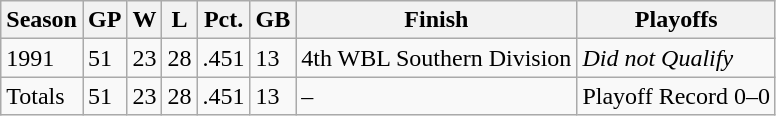<table class="wikitable">
<tr>
<th>Season</th>
<th>GP</th>
<th>W</th>
<th>L</th>
<th>Pct.</th>
<th>GB</th>
<th>Finish</th>
<th>Playoffs</th>
</tr>
<tr>
<td>1991</td>
<td>51</td>
<td>23</td>
<td>28</td>
<td>.451</td>
<td>13</td>
<td>4th WBL Southern Division</td>
<td><em>Did not Qualify</em></td>
</tr>
<tr>
<td>Totals</td>
<td>51</td>
<td>23</td>
<td>28</td>
<td>.451</td>
<td>13</td>
<td>–</td>
<td>Playoff Record 0–0</td>
</tr>
</table>
